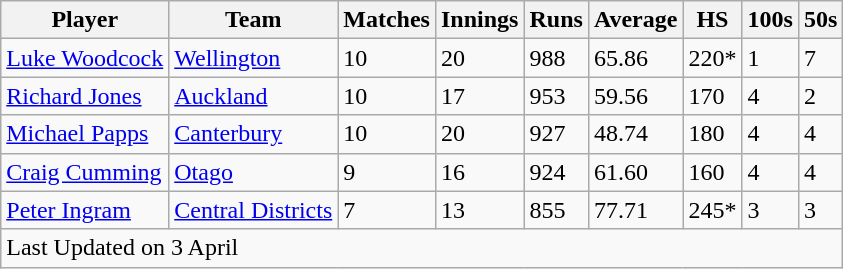<table class="wikitable">
<tr>
<th>Player</th>
<th>Team</th>
<th>Matches</th>
<th>Innings</th>
<th>Runs</th>
<th>Average</th>
<th>HS</th>
<th>100s</th>
<th>50s</th>
</tr>
<tr>
<td><a href='#'>Luke Woodcock</a></td>
<td><a href='#'>Wellington</a></td>
<td>10</td>
<td>20</td>
<td>988</td>
<td>65.86</td>
<td>220*</td>
<td>1</td>
<td>7</td>
</tr>
<tr>
<td><a href='#'>Richard Jones</a></td>
<td><a href='#'>Auckland</a></td>
<td>10</td>
<td>17</td>
<td>953</td>
<td>59.56</td>
<td>170</td>
<td>4</td>
<td>2</td>
</tr>
<tr>
<td><a href='#'>Michael Papps</a></td>
<td><a href='#'>Canterbury</a></td>
<td>10</td>
<td>20</td>
<td>927</td>
<td>48.74</td>
<td>180</td>
<td>4</td>
<td>4</td>
</tr>
<tr>
<td><a href='#'>Craig Cumming</a></td>
<td><a href='#'>Otago</a></td>
<td>9</td>
<td>16</td>
<td>924</td>
<td>61.60</td>
<td>160</td>
<td>4</td>
<td>4</td>
</tr>
<tr>
<td><a href='#'>Peter Ingram</a></td>
<td><a href='#'>Central Districts</a></td>
<td>7</td>
<td>13</td>
<td>855</td>
<td>77.71</td>
<td>245*</td>
<td>3</td>
<td>3</td>
</tr>
<tr>
<td colspan=10>Last Updated on 3 April</td>
</tr>
</table>
